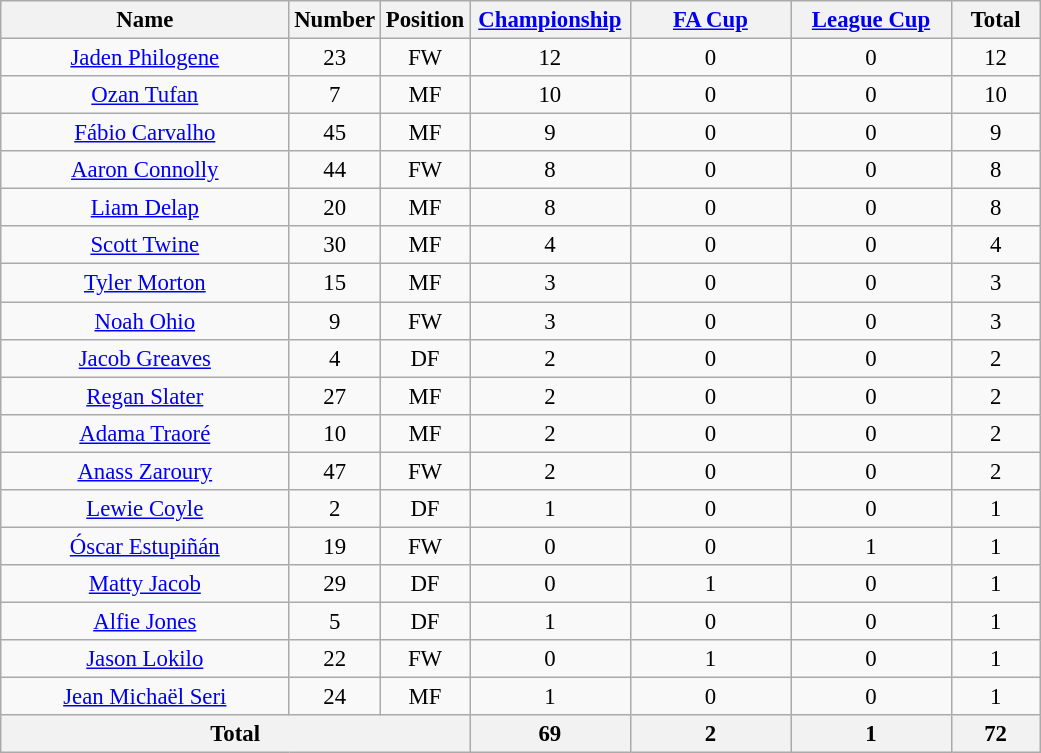<table class="wikitable sortable plainrowheaders" style="text-align:center; font-size:95%">
<tr>
<th style="width:185px;">Name</th>
<th style="width:50px;">Number</th>
<th style="width:50px;">Position</th>
<th style="width:100px;"><a href='#'>Championship</a></th>
<th style="width:100px;"><a href='#'>FA Cup</a></th>
<th style="width:100px;"><a href='#'>League Cup</a></th>
<th style="width:52px;">Total</th>
</tr>
<tr>
<td> <a href='#'>Jaden Philogene</a></td>
<td>23</td>
<td>FW</td>
<td>12</td>
<td>0</td>
<td>0</td>
<td>12</td>
</tr>
<tr>
<td> <a href='#'>Ozan Tufan</a></td>
<td>7</td>
<td>MF</td>
<td>10</td>
<td>0</td>
<td>0</td>
<td>10</td>
</tr>
<tr>
<td> <a href='#'>Fábio Carvalho</a></td>
<td>45</td>
<td>MF</td>
<td>9</td>
<td>0</td>
<td>0</td>
<td>9</td>
</tr>
<tr>
<td> <a href='#'>Aaron Connolly</a></td>
<td>44</td>
<td>FW</td>
<td>8</td>
<td>0</td>
<td>0</td>
<td>8</td>
</tr>
<tr>
<td> <a href='#'>Liam Delap</a></td>
<td>20</td>
<td>MF</td>
<td>8</td>
<td>0</td>
<td>0</td>
<td>8</td>
</tr>
<tr>
<td> <a href='#'>Scott Twine</a></td>
<td>30</td>
<td>MF</td>
<td>4</td>
<td>0</td>
<td>0</td>
<td>4</td>
</tr>
<tr>
<td> <a href='#'>Tyler Morton</a></td>
<td>15</td>
<td>MF</td>
<td>3</td>
<td>0</td>
<td>0</td>
<td>3</td>
</tr>
<tr>
<td> <a href='#'>Noah Ohio</a></td>
<td>9</td>
<td>FW</td>
<td>3</td>
<td>0</td>
<td>0</td>
<td>3</td>
</tr>
<tr>
<td> <a href='#'>Jacob Greaves</a></td>
<td>4</td>
<td>DF</td>
<td>2</td>
<td>0</td>
<td>0</td>
<td>2</td>
</tr>
<tr>
<td> <a href='#'>Regan Slater</a></td>
<td>27</td>
<td>MF</td>
<td>2</td>
<td>0</td>
<td>0</td>
<td>2</td>
</tr>
<tr>
<td> <a href='#'>Adama Traoré</a></td>
<td>10</td>
<td>MF</td>
<td>2</td>
<td>0</td>
<td>0</td>
<td>2</td>
</tr>
<tr>
<td> <a href='#'>Anass Zaroury</a></td>
<td>47</td>
<td>FW</td>
<td>2</td>
<td>0</td>
<td>0</td>
<td>2</td>
</tr>
<tr>
<td> <a href='#'>Lewie Coyle</a></td>
<td>2</td>
<td>DF</td>
<td>1</td>
<td>0</td>
<td>0</td>
<td>1</td>
</tr>
<tr>
<td> <a href='#'>Óscar Estupiñán</a></td>
<td>19</td>
<td>FW</td>
<td>0</td>
<td>0</td>
<td>1</td>
<td>1</td>
</tr>
<tr>
<td> <a href='#'>Matty Jacob</a></td>
<td>29</td>
<td>DF</td>
<td>0</td>
<td>1</td>
<td>0</td>
<td>1</td>
</tr>
<tr>
<td> <a href='#'>Alfie Jones</a></td>
<td>5</td>
<td>DF</td>
<td>1</td>
<td>0</td>
<td>0</td>
<td>1</td>
</tr>
<tr>
<td> <a href='#'>Jason Lokilo</a></td>
<td>22</td>
<td>FW</td>
<td>0</td>
<td>1</td>
<td>0</td>
<td>1</td>
</tr>
<tr>
<td> <a href='#'>Jean Michaël Seri</a></td>
<td>24</td>
<td>MF</td>
<td>1</td>
<td>0</td>
<td>0</td>
<td>1</td>
</tr>
<tr>
<th scope="row" colspan="3"><strong>Total</strong></th>
<th>69</th>
<th>2</th>
<th>1</th>
<th>72</th>
</tr>
</table>
